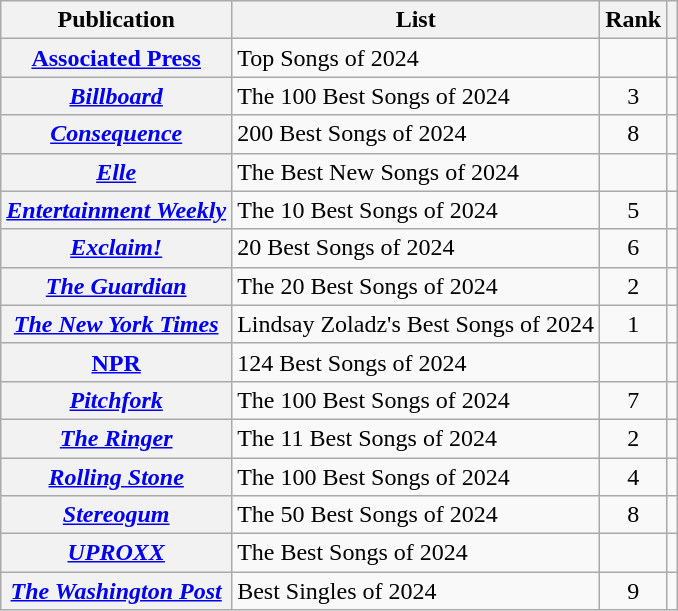<table class="wikitable sortable plainrowheaders">
<tr>
<th scope="col">Publication</th>
<th scope="col">List</th>
<th scope="col">Rank</th>
<th scope="col"></th>
</tr>
<tr>
<th scope="row"><a href='#'>Associated Press</a></th>
<td>Top Songs of 2024</td>
<td></td>
<td style="text-align: center;"></td>
</tr>
<tr>
<th scope="row"><em><a href='#'>Billboard</a></em></th>
<td>The 100 Best Songs of 2024</td>
<td style="text-align: center;">3</td>
<td style="text-align: center;"></td>
</tr>
<tr>
<th scope="row"><em><a href='#'>Consequence</a></em></th>
<td>200 Best Songs of 2024</td>
<td style="text-align: center;">8</td>
<td style="text-align: center;"></td>
</tr>
<tr>
<th scope="row"><em><a href='#'>Elle</a></em></th>
<td>The Best New Songs of 2024</td>
<td></td>
<td style="text-align: center;"></td>
</tr>
<tr>
<th scope="row"><em><a href='#'>Entertainment Weekly</a></em></th>
<td>The 10 Best Songs of 2024</td>
<td style="text-align: center;">5</td>
<td style="text-align: center;"></td>
</tr>
<tr>
<th scope="row"><em><a href='#'>Exclaim!</a></em></th>
<td>20 Best Songs of 2024</td>
<td style="text-align: center;">6</td>
<td style="text-align: center;"></td>
</tr>
<tr>
<th scope="row"><em><a href='#'>The Guardian</a></em></th>
<td>The 20 Best Songs of 2024</td>
<td style="text-align: center;">2</td>
<td style="text-align: center;"></td>
</tr>
<tr>
<th scope="row"><em><a href='#'>The New York Times</a></em></th>
<td>Lindsay Zoladz's Best Songs of 2024</td>
<td style="text-align: center;">1</td>
<td style="text-align: center;"></td>
</tr>
<tr>
<th scope="row"><a href='#'>NPR</a></th>
<td>124 Best Songs of 2024</td>
<td></td>
<td style="text-align: center;"></td>
</tr>
<tr>
<th scope="row"><em><a href='#'>Pitchfork</a></em></th>
<td>The 100 Best Songs of 2024</td>
<td style="text-align: center;">7</td>
<td style="text-align: center;"></td>
</tr>
<tr>
<th scope="row"><em><a href='#'>The Ringer</a></em></th>
<td>The 11 Best Songs of 2024</td>
<td style="text-align: center;">2</td>
<td style="text-align: center;"></td>
</tr>
<tr>
<th scope="row"><em><a href='#'>Rolling Stone</a></em></th>
<td>The 100 Best Songs of 2024</td>
<td style="text-align: center;">4</td>
<td style="text-align: center;"></td>
</tr>
<tr>
<th scope="row"><em><a href='#'>Stereogum</a></em></th>
<td>The 50 Best Songs of 2024</td>
<td style="text-align: center;">8</td>
<td style="text-align: center;"></td>
</tr>
<tr>
<th scope="row"><em><a href='#'>UPROXX</a></em></th>
<td>The Best Songs of 2024</td>
<td></td>
<td style="text-align: center;"></td>
</tr>
<tr>
<th scope="row"><em><a href='#'>The Washington Post</a></em></th>
<td>Best Singles of 2024</td>
<td style="text-align: center;">9</td>
<td style="text-align: center;"></td>
</tr>
</table>
